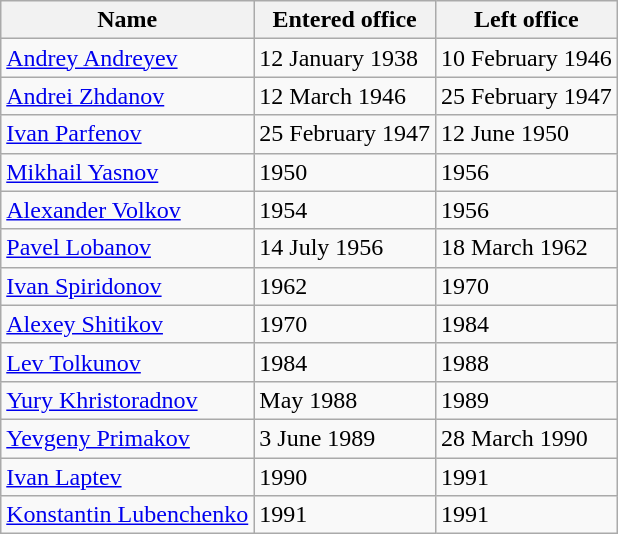<table class="wikitable">
<tr>
<th>Name</th>
<th>Entered office</th>
<th>Left office</th>
</tr>
<tr>
<td><a href='#'>Andrey Andreyev</a></td>
<td>12 January 1938</td>
<td>10 February 1946</td>
</tr>
<tr>
<td><a href='#'>Andrei Zhdanov</a></td>
<td>12 March 1946</td>
<td>25 February 1947</td>
</tr>
<tr>
<td><a href='#'>Ivan Parfenov</a></td>
<td>25 February 1947</td>
<td>12 June 1950</td>
</tr>
<tr>
<td><a href='#'>Mikhail Yasnov</a></td>
<td>1950</td>
<td>1956</td>
</tr>
<tr>
<td><a href='#'>Alexander Volkov</a></td>
<td>1954</td>
<td>1956</td>
</tr>
<tr>
<td><a href='#'>Pavel Lobanov</a></td>
<td>14 July 1956</td>
<td>18 March 1962</td>
</tr>
<tr>
<td><a href='#'>Ivan Spiridonov</a></td>
<td>1962</td>
<td>1970</td>
</tr>
<tr>
<td><a href='#'>Alexey Shitikov</a></td>
<td>1970</td>
<td>1984</td>
</tr>
<tr>
<td><a href='#'>Lev Tolkunov</a></td>
<td>1984</td>
<td>1988</td>
</tr>
<tr>
<td><a href='#'>Yury Khristoradnov</a></td>
<td>May 1988</td>
<td>1989</td>
</tr>
<tr>
<td><a href='#'>Yevgeny Primakov</a></td>
<td>3 June 1989</td>
<td>28 March 1990</td>
</tr>
<tr>
<td><a href='#'>Ivan Laptev</a></td>
<td>1990</td>
<td>1991</td>
</tr>
<tr>
<td><a href='#'>Konstantin Lubenchenko</a></td>
<td>1991</td>
<td>1991</td>
</tr>
</table>
